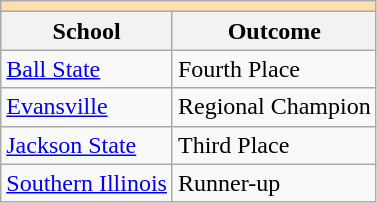<table class="wikitable" style="float:left; margin-right:1em;">
<tr>
<th colspan="3" style="background:#ffdead;"></th>
</tr>
<tr>
<th>School</th>
<th>Outcome</th>
</tr>
<tr>
<td><a href='#'>Ball State</a></td>
<td>Fourth Place</td>
</tr>
<tr>
<td><a href='#'>Evansville</a></td>
<td>Regional Champion</td>
</tr>
<tr>
<td><a href='#'>Jackson State</a></td>
<td>Third Place</td>
</tr>
<tr>
<td><a href='#'>Southern Illinois</a></td>
<td>Runner-up</td>
</tr>
</table>
